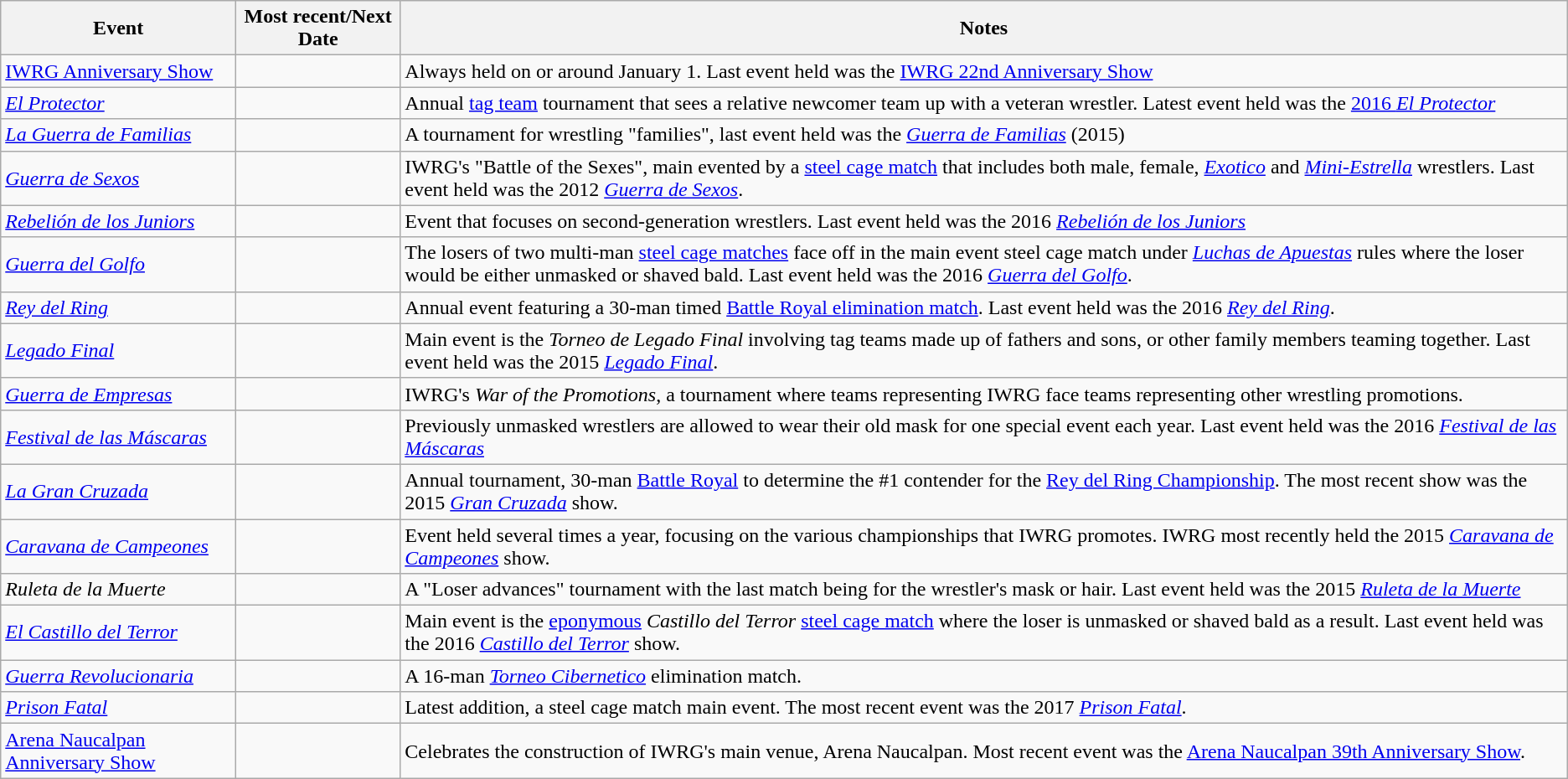<table class="wikitable">
<tr>
<th>Event</th>
<th>Most recent/Next Date</th>
<th>Notes</th>
</tr>
<tr>
<td><a href='#'>IWRG Anniversary Show</a></td>
<td></td>
<td>Always held on or around January 1. Last event held was the <a href='#'>IWRG 22nd Anniversary Show</a></td>
</tr>
<tr>
<td><em><a href='#'>El Protector</a></em></td>
<td></td>
<td>Annual <a href='#'>tag team</a> tournament that sees a relative newcomer team up with a veteran wrestler. Latest event held was the <a href='#'>2016 <em>El Protector</em></a></td>
</tr>
<tr>
<td><em><a href='#'>La Guerra de Familias</a></em></td>
<td></td>
<td>A tournament for wrestling "families", last event held was the <em><a href='#'>Guerra de Familias</a></em> (2015)</td>
</tr>
<tr>
<td><em><a href='#'>Guerra de Sexos</a></em></td>
<td></td>
<td>IWRG's "Battle of the Sexes", main evented by a <a href='#'>steel cage match</a> that includes both male, female, <em><a href='#'>Exotico</a></em> and <em><a href='#'>Mini-Estrella</a></em> wrestlers. Last event held was the 2012 <em><a href='#'>Guerra de Sexos</a></em>.</td>
</tr>
<tr>
<td><em><a href='#'>Rebelión de los Juniors</a></em></td>
<td></td>
<td>Event that focuses on second-generation wrestlers. Last event held was the 2016 <em><a href='#'>Rebelión de los Juniors</a></em></td>
</tr>
<tr>
<td><em><a href='#'>Guerra del Golfo</a></em></td>
<td></td>
<td>The losers of two multi-man <a href='#'>steel cage matches</a> face off in the main event steel cage match under <em><a href='#'>Luchas de Apuestas</a></em> rules where the loser would be either unmasked or shaved bald. Last event held was the 2016 <em><a href='#'>Guerra del Golfo</a></em>.</td>
</tr>
<tr>
<td><em><a href='#'>Rey del Ring</a></em></td>
<td></td>
<td>Annual event featuring a 30-man timed <a href='#'>Battle Royal elimination match</a>. Last event held was the 2016 <em><a href='#'>Rey del Ring</a></em>.</td>
</tr>
<tr>
<td><em><a href='#'>Legado Final</a></em></td>
<td></td>
<td>Main event is the <em>Torneo de Legado Final</em> involving tag teams made up of fathers and sons, or other family members teaming together. Last event held was the 2015 <em><a href='#'>Legado Final</a></em>.</td>
</tr>
<tr>
<td><em><a href='#'>Guerra de Empresas</a></em></td>
<td></td>
<td>IWRG's <em>War of the Promotions</em>, a tournament where teams representing IWRG face teams representing other wrestling promotions.</td>
</tr>
<tr>
<td><em><a href='#'>Festival de las Máscaras</a></em></td>
<td></td>
<td>Previously unmasked wrestlers are allowed to wear their old mask for one special event each year. Last event held was the 2016 <em><a href='#'>Festival de las Máscaras</a></em></td>
</tr>
<tr>
<td><em><a href='#'>La Gran Cruzada</a></em></td>
<td></td>
<td>Annual tournament, 30-man <a href='#'>Battle Royal</a> to determine the #1 contender for the <a href='#'>Rey del Ring Championship</a>. The most recent show was the 2015 <em><a href='#'>Gran Cruzada</a></em> show.</td>
</tr>
<tr>
<td><em><a href='#'>Caravana de Campeones</a></em></td>
<td></td>
<td>Event held several times a year, focusing on the various championships that IWRG promotes. IWRG most recently held the 2015 <em><a href='#'>Caravana de Campeones</a></em> show.</td>
</tr>
<tr>
<td><em>Ruleta de la Muerte</em></td>
<td></td>
<td>A "Loser advances" tournament with the last match being for the wrestler's mask or hair. Last event held was the 2015 <em><a href='#'>Ruleta de la Muerte</a></em></td>
</tr>
<tr>
<td><em><a href='#'>El Castillo del Terror</a></em></td>
<td></td>
<td>Main event is the <a href='#'>eponymous</a> <em>Castillo del Terror</em> <a href='#'>steel cage match</a> where the loser is unmasked or shaved bald as a result. Last event held was the 2016 <em><a href='#'>Castillo del Terror</a></em> show.</td>
</tr>
<tr>
<td><em><a href='#'>Guerra Revolucionaria</a></em></td>
<td></td>
<td>A 16-man <em><a href='#'>Torneo Cibernetico</a></em> elimination match.</td>
</tr>
<tr>
<td><em><a href='#'>Prison Fatal</a></em></td>
<td></td>
<td>Latest addition, a steel cage match main event. The most recent event was the 2017 <em><a href='#'>Prison Fatal</a></em>.</td>
</tr>
<tr>
<td><a href='#'>Arena Naucalpan Anniversary Show</a></td>
<td></td>
<td>Celebrates the construction of IWRG's main venue, Arena Naucalpan. Most recent event was the <a href='#'>Arena Naucalpan 39th Anniversary Show</a>.</td>
</tr>
</table>
